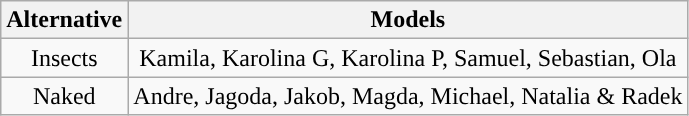<table class="wikitable" style="text-align:center;">
<tr>
<th>Alternative</th>
<th>Models</th>
</tr>
<tr>
<td>Insects</td>
<td>Kamila, Karolina G, Karolina P, Samuel, Sebastian, Ola</td>
</tr>
<tr>
<td>Naked</td>
<td>Andre, Jagoda, Jakob, Magda, Michael, Natalia & Radek</td>
</tr>
</table>
